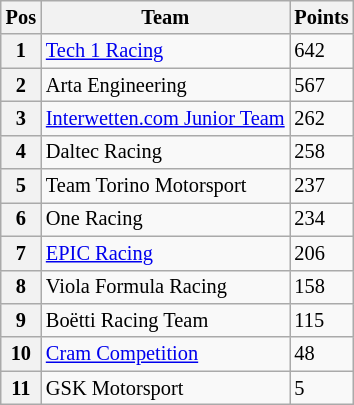<table class="wikitable" style="font-size:85%">
<tr>
<th>Pos</th>
<th>Team</th>
<th>Points</th>
</tr>
<tr>
<th>1</th>
<td> <a href='#'>Tech 1 Racing</a></td>
<td>642</td>
</tr>
<tr>
<th>2</th>
<td> Arta Engineering</td>
<td>567</td>
</tr>
<tr>
<th>3</th>
<td> <a href='#'>Interwetten.com Junior Team</a></td>
<td>262</td>
</tr>
<tr>
<th>4</th>
<td> Daltec Racing</td>
<td>258</td>
</tr>
<tr>
<th>5</th>
<td> Team Torino Motorsport</td>
<td>237</td>
</tr>
<tr>
<th>6</th>
<td> One Racing</td>
<td>234</td>
</tr>
<tr>
<th>7</th>
<td> <a href='#'>EPIC Racing</a></td>
<td>206</td>
</tr>
<tr>
<th>8</th>
<td> Viola Formula Racing</td>
<td>158</td>
</tr>
<tr>
<th>9</th>
<td> Boëtti Racing Team</td>
<td>115</td>
</tr>
<tr>
<th>10</th>
<td> <a href='#'>Cram Competition</a></td>
<td>48</td>
</tr>
<tr>
<th>11</th>
<td> GSK Motorsport</td>
<td>5</td>
</tr>
</table>
